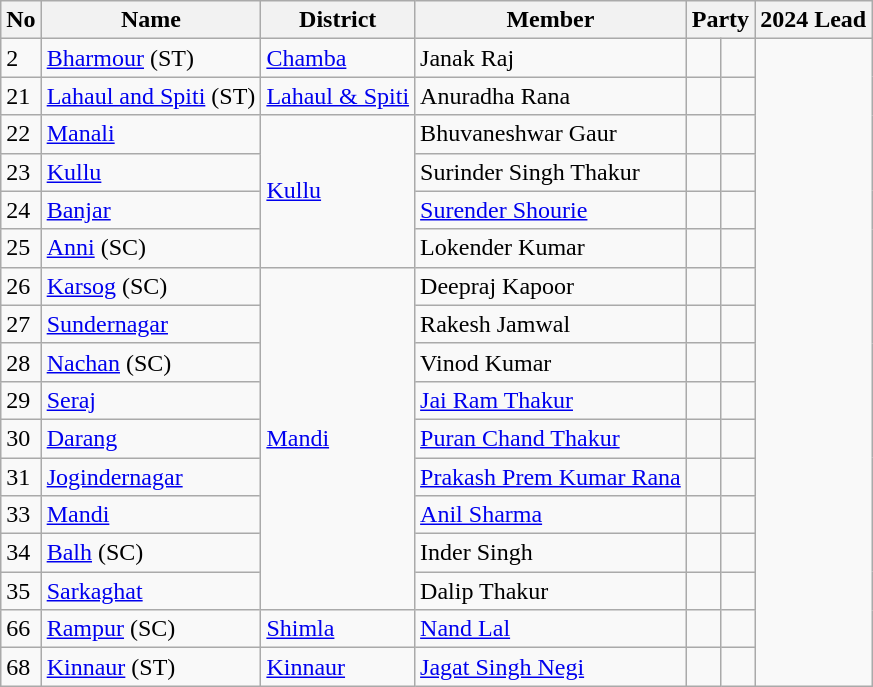<table class="wikitable sortable">
<tr>
<th>No</th>
<th>Name</th>
<th>District</th>
<th>Member</th>
<th colspan="2">Party</th>
<th colspan="2">2024 Lead</th>
</tr>
<tr>
<td>2</td>
<td><a href='#'>Bharmour</a> (ST)</td>
<td><a href='#'>Chamba</a></td>
<td>Janak Raj</td>
<td></td>
<td></td>
</tr>
<tr>
<td>21</td>
<td><a href='#'>Lahaul and Spiti</a> (ST)</td>
<td><a href='#'>Lahaul & Spiti</a></td>
<td>Anuradha Rana</td>
<td></td>
<td></td>
</tr>
<tr>
<td>22</td>
<td><a href='#'>Manali</a></td>
<td rowspan="4"><a href='#'>Kullu</a></td>
<td>Bhuvaneshwar Gaur</td>
<td></td>
<td></td>
</tr>
<tr>
<td>23</td>
<td><a href='#'>Kullu</a></td>
<td>Surinder Singh Thakur</td>
<td></td>
<td></td>
</tr>
<tr>
<td>24</td>
<td><a href='#'>Banjar</a></td>
<td><a href='#'>Surender Shourie</a></td>
<td></td>
<td></td>
</tr>
<tr>
<td>25</td>
<td><a href='#'>Anni</a> (SC)</td>
<td>Lokender Kumar</td>
<td></td>
<td></td>
</tr>
<tr>
<td>26</td>
<td><a href='#'>Karsog</a> (SC)</td>
<td rowspan="9"><a href='#'>Mandi</a></td>
<td>Deepraj Kapoor</td>
<td></td>
<td></td>
</tr>
<tr>
<td>27</td>
<td><a href='#'>Sundernagar</a></td>
<td>Rakesh Jamwal</td>
<td></td>
<td></td>
</tr>
<tr>
<td>28</td>
<td><a href='#'>Nachan</a> (SC)</td>
<td>Vinod Kumar</td>
<td></td>
<td></td>
</tr>
<tr>
<td>29</td>
<td><a href='#'>Seraj</a></td>
<td><a href='#'>Jai Ram Thakur</a></td>
<td></td>
<td></td>
</tr>
<tr>
<td>30</td>
<td><a href='#'>Darang</a></td>
<td><a href='#'>Puran Chand Thakur</a></td>
<td></td>
<td></td>
</tr>
<tr>
<td>31</td>
<td><a href='#'>Jogindernagar</a></td>
<td><a href='#'>Prakash Prem Kumar Rana</a></td>
<td></td>
<td></td>
</tr>
<tr>
<td>33</td>
<td><a href='#'>Mandi</a></td>
<td><a href='#'>Anil Sharma</a></td>
<td></td>
<td></td>
</tr>
<tr>
<td>34</td>
<td><a href='#'>Balh</a> (SC)</td>
<td>Inder Singh</td>
<td></td>
<td></td>
</tr>
<tr>
<td>35</td>
<td><a href='#'>Sarkaghat</a></td>
<td>Dalip Thakur</td>
<td></td>
<td></td>
</tr>
<tr>
<td>66</td>
<td><a href='#'>Rampur</a> (SC)</td>
<td><a href='#'>Shimla</a></td>
<td><a href='#'>Nand Lal</a></td>
<td></td>
<td></td>
</tr>
<tr>
<td>68</td>
<td><a href='#'>Kinnaur</a> (ST)</td>
<td><a href='#'>Kinnaur</a></td>
<td><a href='#'>Jagat Singh Negi</a></td>
<td></td>
<td></td>
</tr>
</table>
